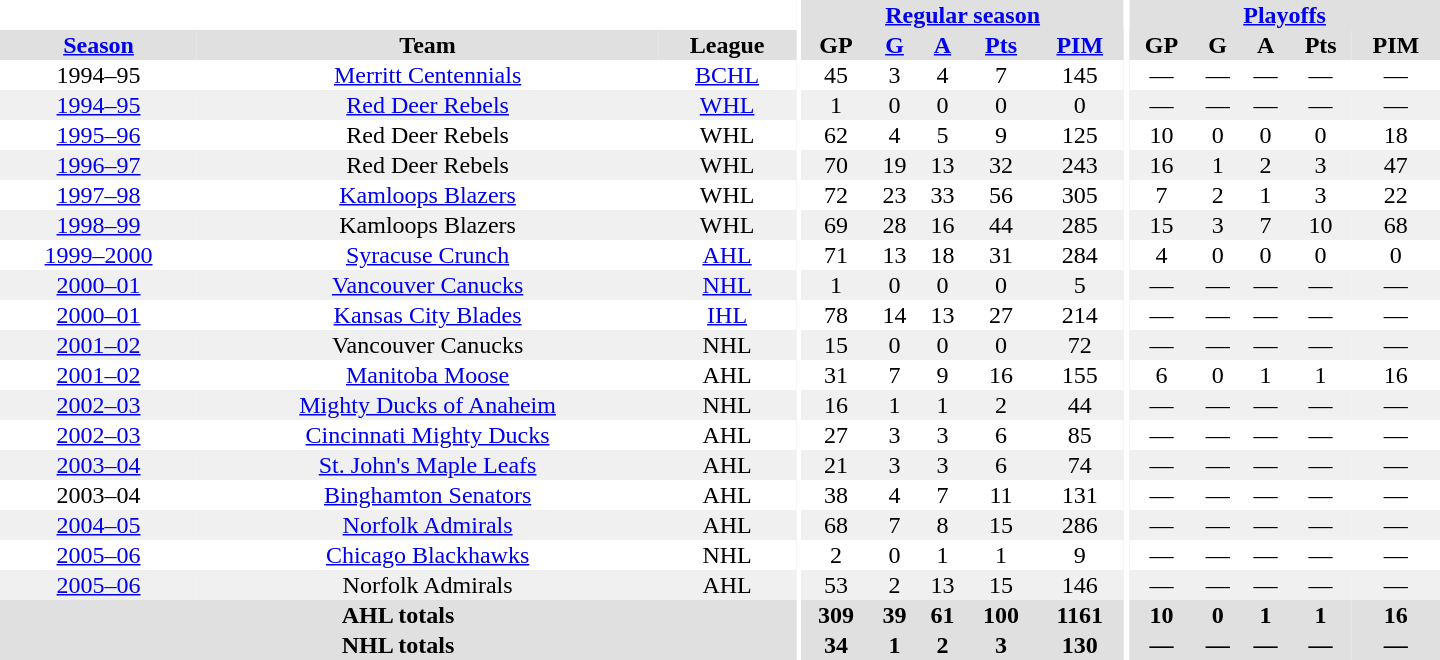<table border="0" cellpadding="1" cellspacing="0" style="text-align:center; width:60em">
<tr bgcolor="#e0e0e0">
<th colspan="3" bgcolor="#ffffff"></th>
<th rowspan="100" bgcolor="#ffffff"></th>
<th colspan="5"><a href='#'>Regular season</a></th>
<th rowspan="100" bgcolor="#ffffff"></th>
<th colspan="5"><a href='#'>Playoffs</a></th>
</tr>
<tr bgcolor="#e0e0e0">
<th><a href='#'>Season</a></th>
<th>Team</th>
<th>League</th>
<th>GP</th>
<th><a href='#'>G</a></th>
<th><a href='#'>A</a></th>
<th><a href='#'>Pts</a></th>
<th><a href='#'>PIM</a></th>
<th>GP</th>
<th>G</th>
<th>A</th>
<th>Pts</th>
<th>PIM</th>
</tr>
<tr>
<td>1994–95</td>
<td><a href='#'>Merritt Centennials</a></td>
<td><a href='#'>BCHL</a></td>
<td>45</td>
<td>3</td>
<td>4</td>
<td>7</td>
<td>145</td>
<td>—</td>
<td>—</td>
<td>—</td>
<td>—</td>
<td>—</td>
</tr>
<tr bgcolor="#f0f0f0">
<td><a href='#'>1994–95</a></td>
<td><a href='#'>Red Deer Rebels</a></td>
<td><a href='#'>WHL</a></td>
<td>1</td>
<td>0</td>
<td>0</td>
<td>0</td>
<td>0</td>
<td>—</td>
<td>—</td>
<td>—</td>
<td>—</td>
<td>—</td>
</tr>
<tr>
<td><a href='#'>1995–96</a></td>
<td>Red Deer Rebels</td>
<td>WHL</td>
<td>62</td>
<td>4</td>
<td>5</td>
<td>9</td>
<td>125</td>
<td>10</td>
<td>0</td>
<td>0</td>
<td>0</td>
<td>18</td>
</tr>
<tr bgcolor="#f0f0f0">
<td><a href='#'>1996–97</a></td>
<td>Red Deer Rebels</td>
<td>WHL</td>
<td>70</td>
<td>19</td>
<td>13</td>
<td>32</td>
<td>243</td>
<td>16</td>
<td>1</td>
<td>2</td>
<td>3</td>
<td>47</td>
</tr>
<tr>
<td><a href='#'>1997–98</a></td>
<td><a href='#'>Kamloops Blazers</a></td>
<td>WHL</td>
<td>72</td>
<td>23</td>
<td>33</td>
<td>56</td>
<td>305</td>
<td>7</td>
<td>2</td>
<td>1</td>
<td>3</td>
<td>22</td>
</tr>
<tr bgcolor="#f0f0f0">
<td><a href='#'>1998–99</a></td>
<td>Kamloops Blazers</td>
<td>WHL</td>
<td>69</td>
<td>28</td>
<td>16</td>
<td>44</td>
<td>285</td>
<td>15</td>
<td>3</td>
<td>7</td>
<td>10</td>
<td>68</td>
</tr>
<tr>
<td><a href='#'>1999–2000</a></td>
<td><a href='#'>Syracuse Crunch</a></td>
<td><a href='#'>AHL</a></td>
<td>71</td>
<td>13</td>
<td>18</td>
<td>31</td>
<td>284</td>
<td>4</td>
<td>0</td>
<td>0</td>
<td>0</td>
<td>0</td>
</tr>
<tr bgcolor="#f0f0f0">
<td><a href='#'>2000–01</a></td>
<td><a href='#'>Vancouver Canucks</a></td>
<td><a href='#'>NHL</a></td>
<td>1</td>
<td>0</td>
<td>0</td>
<td>0</td>
<td>5</td>
<td>—</td>
<td>—</td>
<td>—</td>
<td>—</td>
<td>—</td>
</tr>
<tr>
<td><a href='#'>2000–01</a></td>
<td><a href='#'>Kansas City Blades</a></td>
<td><a href='#'>IHL</a></td>
<td>78</td>
<td>14</td>
<td>13</td>
<td>27</td>
<td>214</td>
<td>—</td>
<td>—</td>
<td>—</td>
<td>—</td>
<td>—</td>
</tr>
<tr bgcolor="#f0f0f0">
<td><a href='#'>2001–02</a></td>
<td>Vancouver Canucks</td>
<td>NHL</td>
<td>15</td>
<td>0</td>
<td>0</td>
<td>0</td>
<td>72</td>
<td>—</td>
<td>—</td>
<td>—</td>
<td>—</td>
<td>—</td>
</tr>
<tr>
<td><a href='#'>2001–02</a></td>
<td><a href='#'>Manitoba Moose</a></td>
<td>AHL</td>
<td>31</td>
<td>7</td>
<td>9</td>
<td>16</td>
<td>155</td>
<td>6</td>
<td>0</td>
<td>1</td>
<td>1</td>
<td>16</td>
</tr>
<tr bgcolor="#f0f0f0">
<td><a href='#'>2002–03</a></td>
<td><a href='#'>Mighty Ducks of Anaheim</a></td>
<td>NHL</td>
<td>16</td>
<td>1</td>
<td>1</td>
<td>2</td>
<td>44</td>
<td>—</td>
<td>—</td>
<td>—</td>
<td>—</td>
<td>—</td>
</tr>
<tr>
<td><a href='#'>2002–03</a></td>
<td><a href='#'>Cincinnati Mighty Ducks</a></td>
<td>AHL</td>
<td>27</td>
<td>3</td>
<td>3</td>
<td>6</td>
<td>85</td>
<td>—</td>
<td>—</td>
<td>—</td>
<td>—</td>
<td>—</td>
</tr>
<tr bgcolor="#f0f0f0">
<td><a href='#'>2003–04</a></td>
<td><a href='#'>St. John's Maple Leafs</a></td>
<td>AHL</td>
<td>21</td>
<td>3</td>
<td>3</td>
<td>6</td>
<td>74</td>
<td>—</td>
<td>—</td>
<td>—</td>
<td>—</td>
<td>—</td>
</tr>
<tr>
<td>2003–04</td>
<td><a href='#'>Binghamton Senators</a></td>
<td>AHL</td>
<td>38</td>
<td>4</td>
<td>7</td>
<td>11</td>
<td>131</td>
<td>—</td>
<td>—</td>
<td>—</td>
<td>—</td>
<td>—</td>
</tr>
<tr bgcolor="#f0f0f0">
<td><a href='#'>2004–05</a></td>
<td><a href='#'>Norfolk Admirals</a></td>
<td>AHL</td>
<td>68</td>
<td>7</td>
<td>8</td>
<td>15</td>
<td>286</td>
<td>—</td>
<td>—</td>
<td>—</td>
<td>—</td>
<td>—</td>
</tr>
<tr>
<td><a href='#'>2005–06</a></td>
<td><a href='#'>Chicago Blackhawks</a></td>
<td>NHL</td>
<td>2</td>
<td>0</td>
<td>1</td>
<td>1</td>
<td>9</td>
<td>—</td>
<td>—</td>
<td>—</td>
<td>—</td>
<td>—</td>
</tr>
<tr bgcolor="#f0f0f0">
<td><a href='#'>2005–06</a></td>
<td>Norfolk Admirals</td>
<td>AHL</td>
<td>53</td>
<td>2</td>
<td>13</td>
<td>15</td>
<td>146</td>
<td>—</td>
<td>—</td>
<td>—</td>
<td>—</td>
<td>—</td>
</tr>
<tr bgcolor="#e0e0e0">
<th colspan="3">AHL totals</th>
<th>309</th>
<th>39</th>
<th>61</th>
<th>100</th>
<th>1161</th>
<th>10</th>
<th>0</th>
<th>1</th>
<th>1</th>
<th>16</th>
</tr>
<tr bgcolor="#e0e0e0">
<th colspan="3">NHL totals</th>
<th>34</th>
<th>1</th>
<th>2</th>
<th>3</th>
<th>130</th>
<th>—</th>
<th>—</th>
<th>—</th>
<th>—</th>
<th>—</th>
</tr>
</table>
